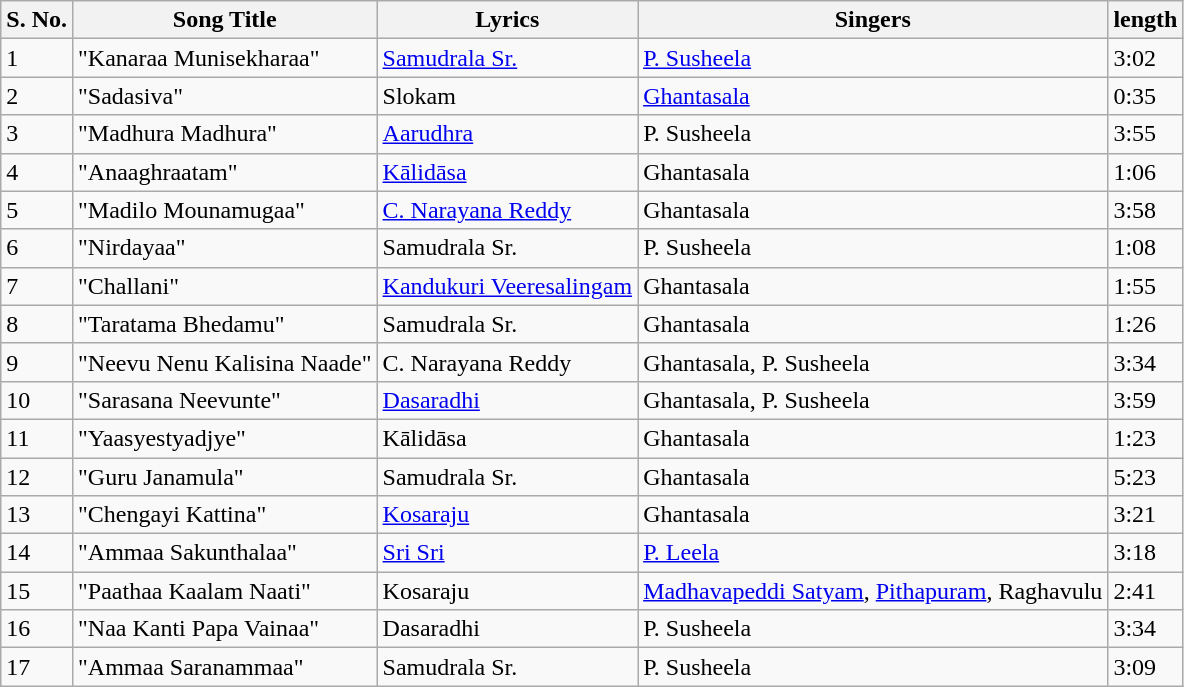<table class="wikitable">
<tr>
<th>S. No.</th>
<th>Song Title</th>
<th>Lyrics</th>
<th>Singers</th>
<th>length</th>
</tr>
<tr>
<td>1</td>
<td>"Kanaraa Munisekharaa"</td>
<td><a href='#'>Samudrala Sr.</a></td>
<td><a href='#'>P. Susheela</a></td>
<td>3:02</td>
</tr>
<tr>
<td>2</td>
<td>"Sadasiva"</td>
<td>Slokam</td>
<td><a href='#'>Ghantasala</a></td>
<td>0:35</td>
</tr>
<tr>
<td>3</td>
<td>"Madhura Madhura"</td>
<td><a href='#'>Aarudhra</a></td>
<td>P. Susheela</td>
<td>3:55</td>
</tr>
<tr>
<td>4</td>
<td>"Anaaghraatam"</td>
<td><a href='#'>Kālidāsa</a></td>
<td>Ghantasala</td>
<td>1:06</td>
</tr>
<tr>
<td>5</td>
<td>"Madilo Mounamugaa"</td>
<td><a href='#'>C. Narayana Reddy</a></td>
<td>Ghantasala</td>
<td>3:58</td>
</tr>
<tr>
<td>6</td>
<td>"Nirdayaa"</td>
<td>Samudrala Sr.</td>
<td>P. Susheela</td>
<td>1:08</td>
</tr>
<tr>
<td>7</td>
<td>"Challani"</td>
<td><a href='#'>Kandukuri Veeresalingam</a></td>
<td>Ghantasala</td>
<td>1:55</td>
</tr>
<tr>
<td>8</td>
<td>"Taratama Bhedamu"</td>
<td>Samudrala Sr.</td>
<td>Ghantasala</td>
<td>1:26</td>
</tr>
<tr>
<td>9</td>
<td>"Neevu Nenu Kalisina Naade"</td>
<td>C. Narayana Reddy</td>
<td>Ghantasala, P. Susheela</td>
<td>3:34</td>
</tr>
<tr>
<td>10</td>
<td>"Sarasana Neevunte"</td>
<td><a href='#'>Dasaradhi</a></td>
<td>Ghantasala, P. Susheela</td>
<td>3:59</td>
</tr>
<tr>
<td>11</td>
<td>"Yaasyestyadjye"</td>
<td>Kālidāsa</td>
<td>Ghantasala</td>
<td>1:23</td>
</tr>
<tr>
<td>12</td>
<td>"Guru Janamula"</td>
<td>Samudrala Sr.</td>
<td>Ghantasala</td>
<td>5:23</td>
</tr>
<tr>
<td>13</td>
<td>"Chengayi Kattina"</td>
<td><a href='#'>Kosaraju</a></td>
<td>Ghantasala</td>
<td>3:21</td>
</tr>
<tr>
<td>14</td>
<td>"Ammaa Sakunthalaa"</td>
<td><a href='#'>Sri Sri</a></td>
<td><a href='#'>P. Leela</a></td>
<td>3:18</td>
</tr>
<tr>
<td>15</td>
<td>"Paathaa Kaalam Naati"</td>
<td>Kosaraju</td>
<td><a href='#'>Madhavapeddi Satyam</a>, <a href='#'>Pithapuram</a>, Raghavulu</td>
<td>2:41</td>
</tr>
<tr>
<td>16</td>
<td>"Naa Kanti Papa Vainaa"</td>
<td>Dasaradhi</td>
<td>P. Susheela</td>
<td>3:34</td>
</tr>
<tr>
<td>17</td>
<td>"Ammaa Saranammaa"</td>
<td>Samudrala Sr.</td>
<td>P. Susheela</td>
<td>3:09</td>
</tr>
</table>
